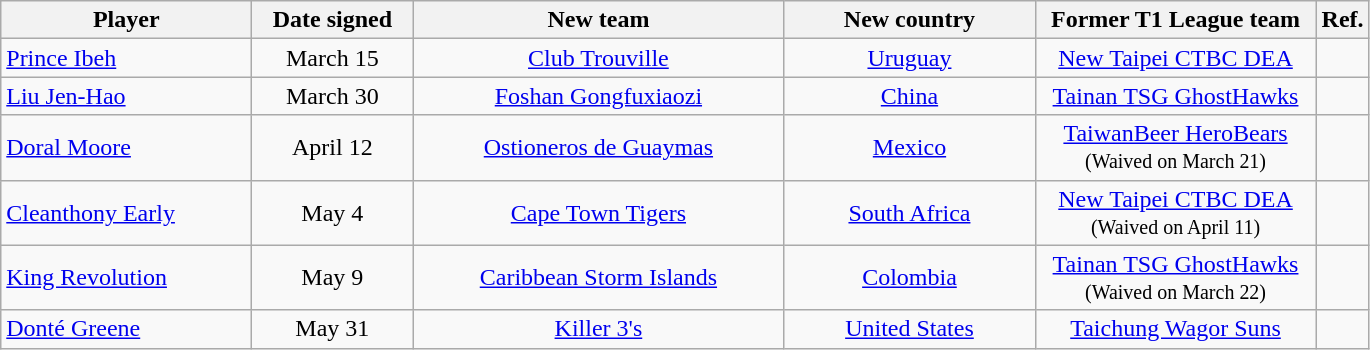<table class="wikitable sortable" style="text-align:left">
<tr>
<th style="width:160px">Player</th>
<th style="width:100px">Date signed</th>
<th style="width:240px">New team</th>
<th style="width:160px">New country</th>
<th style="width:180px">Former T1 League team</th>
<th class="unsortable">Ref.</th>
</tr>
<tr>
<td align="left"><a href='#'>Prince Ibeh</a></td>
<td align="center">March 15</td>
<td align="center"><a href='#'>Club Trouville</a></td>
<td align="center"><a href='#'>Uruguay</a></td>
<td align="center"><a href='#'>New Taipei CTBC DEA</a></td>
<td align="center"></td>
</tr>
<tr>
<td align="left"><a href='#'>Liu Jen-Hao</a></td>
<td align="center">March 30</td>
<td align="center"><a href='#'>Foshan Gongfuxiaozi</a></td>
<td align="center"><a href='#'>China</a></td>
<td align="center"><a href='#'>Tainan TSG GhostHawks</a></td>
<td align="center"></td>
</tr>
<tr>
<td align="left"><a href='#'>Doral Moore</a></td>
<td align="center">April 12</td>
<td align="center"><a href='#'>Ostioneros de Guaymas</a></td>
<td align="center"><a href='#'>Mexico</a></td>
<td align="center"><a href='#'>TaiwanBeer HeroBears</a><br><small>(Waived on March 21)</small></td>
<td align="center"></td>
</tr>
<tr>
<td align="left"><a href='#'>Cleanthony Early</a></td>
<td align="center">May 4</td>
<td align="center"><a href='#'>Cape Town Tigers</a></td>
<td align="center"><a href='#'>South Africa</a></td>
<td align="center"><a href='#'>New Taipei CTBC DEA</a><br><small>(Waived on April 11)</small></td>
<td align="center"></td>
</tr>
<tr>
<td align="left"><a href='#'>King Revolution</a></td>
<td align="center">May 9</td>
<td align="center"><a href='#'>Caribbean Storm Islands</a></td>
<td align="center"><a href='#'>Colombia</a></td>
<td align="center"><a href='#'>Tainan TSG GhostHawks</a><br><small>(Waived on March 22)</small></td>
<td align="center"></td>
</tr>
<tr>
<td align="left"><a href='#'>Donté Greene</a></td>
<td align="center">May 31</td>
<td align="center"><a href='#'>Killer 3's</a></td>
<td align="center"><a href='#'>United States</a></td>
<td align="center"><a href='#'>Taichung Wagor Suns</a></td>
<td align="center"></td>
</tr>
</table>
